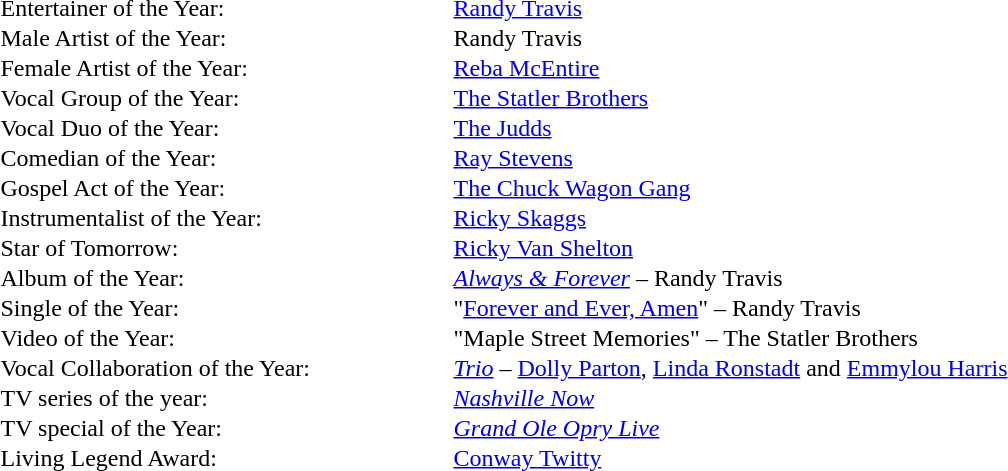<table cellspacing="0" border="0" cellpadding="1">
<tr>
<td style="width:300px;">Entertainer of the Year:</td>
<td><a href='#'>Randy Travis</a></td>
</tr>
<tr>
<td>Male Artist of the Year:</td>
<td>Randy Travis</td>
</tr>
<tr>
<td>Female Artist of the Year:</td>
<td><a href='#'>Reba McEntire</a></td>
</tr>
<tr>
<td>Vocal Group of the Year:</td>
<td><a href='#'>The Statler Brothers</a></td>
</tr>
<tr>
<td>Vocal Duo of the Year:</td>
<td><a href='#'>The Judds</a></td>
</tr>
<tr>
<td>Comedian of the Year:</td>
<td><a href='#'>Ray Stevens</a></td>
</tr>
<tr>
<td>Gospel Act of the Year:</td>
<td><a href='#'>The Chuck Wagon Gang</a></td>
</tr>
<tr>
<td>Instrumentalist of the Year:</td>
<td><a href='#'>Ricky Skaggs</a></td>
</tr>
<tr>
<td>Star of Tomorrow:</td>
<td><a href='#'>Ricky Van Shelton</a></td>
</tr>
<tr>
<td>Album of the Year:</td>
<td><em><a href='#'>Always & Forever</a></em> – Randy Travis</td>
</tr>
<tr>
<td>Single of the Year:</td>
<td>"<a href='#'>Forever and Ever, Amen</a>" – Randy Travis</td>
</tr>
<tr>
<td>Video of the Year:</td>
<td>"Maple Street Memories" – The Statler Brothers</td>
</tr>
<tr>
<td>Vocal Collaboration of the Year:</td>
<td><em><a href='#'>Trio</a></em> – <a href='#'>Dolly Parton</a>, <a href='#'>Linda Ronstadt</a> and <a href='#'>Emmylou Harris</a></td>
</tr>
<tr>
<td>TV series of the year:</td>
<td><em><a href='#'>Nashville Now</a></em></td>
</tr>
<tr>
<td>TV special of the Year:</td>
<td><em><a href='#'>Grand Ole Opry Live</a></em></td>
</tr>
<tr>
<td>Living Legend Award:</td>
<td><a href='#'>Conway Twitty</a></td>
</tr>
<tr>
</tr>
</table>
